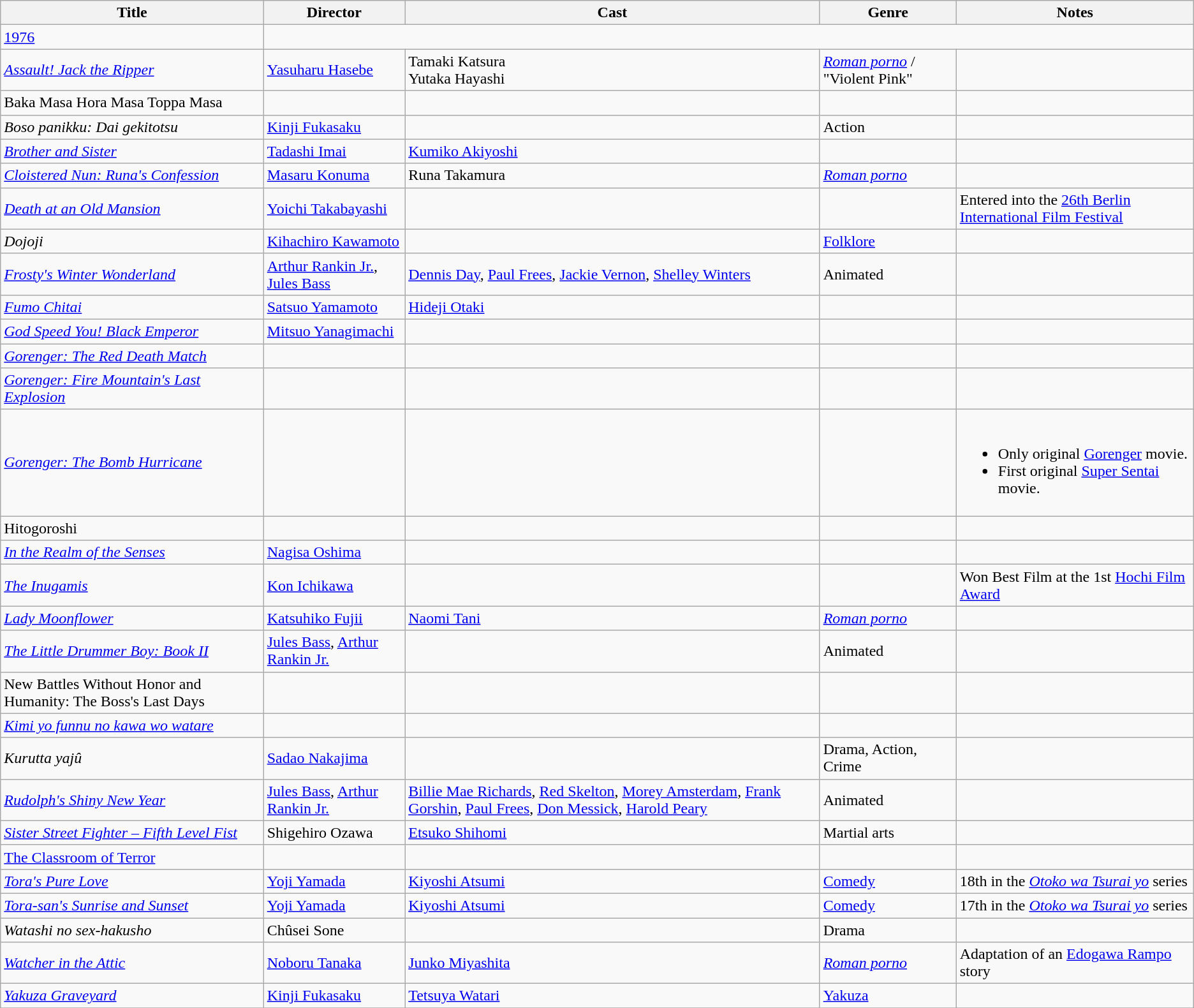<table class="wikitable">
<tr>
<th>Title</th>
<th>Director</th>
<th>Cast</th>
<th>Genre</th>
<th>Notes</th>
</tr>
<tr>
<td><a href='#'>1976</a></td>
</tr>
<tr>
<td><em><a href='#'>Assault! Jack the Ripper</a></em></td>
<td><a href='#'>Yasuharu Hasebe</a></td>
<td>Tamaki Katsura <br>Yutaka Hayashi</td>
<td><a href='#'><em>Roman porno</em></a> / "Violent Pink"</td>
<td></td>
</tr>
<tr>
<td>Baka Masa Hora Masa Toppa Masa</td>
<td></td>
<td></td>
<td></td>
<td></td>
</tr>
<tr>
<td><em>Boso panikku: Dai gekitotsu</em></td>
<td><a href='#'>Kinji Fukasaku</a></td>
<td></td>
<td>Action</td>
<td></td>
</tr>
<tr>
<td><em><a href='#'>Brother and Sister</a></em></td>
<td><a href='#'>Tadashi Imai</a></td>
<td><a href='#'>Kumiko Akiyoshi</a></td>
<td></td>
<td></td>
</tr>
<tr>
<td><em><a href='#'>Cloistered Nun: Runa's Confession</a></em></td>
<td><a href='#'>Masaru Konuma</a></td>
<td>Runa Takamura</td>
<td><a href='#'><em>Roman porno</em></a></td>
<td></td>
</tr>
<tr>
<td><em><a href='#'>Death at an Old Mansion</a></em></td>
<td><a href='#'>Yoichi Takabayashi</a></td>
<td></td>
<td></td>
<td>Entered into the <a href='#'>26th Berlin International Film Festival</a></td>
</tr>
<tr>
<td><em>Dojoji</em></td>
<td><a href='#'>Kihachiro Kawamoto</a></td>
<td></td>
<td><a href='#'>Folklore</a></td>
<td></td>
</tr>
<tr>
<td><em><a href='#'>Frosty's Winter Wonderland</a></em></td>
<td><a href='#'>Arthur Rankin Jr.</a>, <a href='#'>Jules Bass</a></td>
<td><a href='#'>Dennis Day</a>, <a href='#'>Paul Frees</a>, <a href='#'>Jackie Vernon</a>, <a href='#'>Shelley Winters</a></td>
<td>Animated</td>
<td></td>
</tr>
<tr>
<td><em><a href='#'>Fumo Chitai</a></em></td>
<td><a href='#'>Satsuo Yamamoto</a></td>
<td><a href='#'>Hideji Otaki</a></td>
<td></td>
<td></td>
</tr>
<tr>
<td><em><a href='#'>God Speed You! Black Emperor</a></em></td>
<td><a href='#'>Mitsuo Yanagimachi</a></td>
<td></td>
<td></td>
<td></td>
</tr>
<tr>
<td><em><a href='#'>Gorenger: The Red Death Match</a></em></td>
<td></td>
<td></td>
<td></td>
<td></td>
</tr>
<tr>
<td><em><a href='#'>Gorenger: Fire Mountain's Last Explosion</a></em></td>
<td></td>
<td></td>
<td></td>
<td></td>
</tr>
<tr>
<td><em><a href='#'>Gorenger: The Bomb Hurricane</a></em></td>
<td></td>
<td></td>
<td></td>
<td><br><ul><li>Only original <a href='#'>Gorenger</a> movie.</li><li>First original <a href='#'>Super Sentai</a> movie.</li></ul></td>
</tr>
<tr>
<td>Hitogoroshi</td>
<td></td>
<td></td>
<td></td>
<td></td>
</tr>
<tr>
<td><em><a href='#'>In the Realm of the Senses</a></em></td>
<td><a href='#'>Nagisa Oshima</a></td>
<td></td>
<td></td>
<td></td>
</tr>
<tr>
<td><em><a href='#'>The Inugamis</a></em></td>
<td><a href='#'>Kon Ichikawa</a></td>
<td></td>
<td></td>
<td>Won Best Film at the 1st <a href='#'>Hochi Film Award</a></td>
</tr>
<tr>
<td><em><a href='#'>Lady Moonflower</a></em></td>
<td><a href='#'>Katsuhiko Fujii</a></td>
<td><a href='#'>Naomi Tani</a></td>
<td><a href='#'><em>Roman porno</em></a></td>
<td></td>
</tr>
<tr>
<td><em><a href='#'>The Little Drummer Boy: Book II</a></em></td>
<td><a href='#'>Jules Bass</a>, <a href='#'>Arthur Rankin Jr.</a></td>
<td></td>
<td>Animated</td>
<td></td>
</tr>
<tr>
<td>New Battles Without Honor and Humanity: The Boss's Last Days</td>
<td></td>
<td></td>
<td></td>
<td></td>
</tr>
<tr>
<td><em><a href='#'>Kimi yo funnu no kawa wo watare</a></em></td>
<td></td>
<td></td>
<td></td>
<td></td>
</tr>
<tr>
<td><em>Kurutta yajû</em></td>
<td><a href='#'>Sadao Nakajima</a></td>
<td></td>
<td>Drama, Action, Crime</td>
<td></td>
</tr>
<tr>
<td><em><a href='#'>Rudolph's Shiny New Year</a></em></td>
<td><a href='#'>Jules Bass</a>, <a href='#'>Arthur Rankin Jr.</a></td>
<td><a href='#'>Billie Mae Richards</a>, <a href='#'>Red Skelton</a>, <a href='#'>Morey Amsterdam</a>, <a href='#'>Frank Gorshin</a>, <a href='#'>Paul Frees</a>, <a href='#'>Don Messick</a>, <a href='#'>Harold Peary</a></td>
<td>Animated</td>
<td></td>
</tr>
<tr>
<td><em><a href='#'>Sister Street Fighter – Fifth Level Fist</a></em></td>
<td>Shigehiro Ozawa</td>
<td><a href='#'>Etsuko Shihomi</a></td>
<td>Martial arts</td>
<td></td>
</tr>
<tr>
<td><a href='#'>The Classroom of Terror</a></td>
<td></td>
<td></td>
<td></td>
<td></td>
</tr>
<tr>
<td><em><a href='#'>Tora's Pure Love</a></em></td>
<td><a href='#'>Yoji Yamada</a></td>
<td><a href='#'>Kiyoshi Atsumi</a></td>
<td><a href='#'>Comedy</a></td>
<td>18th in the <em><a href='#'>Otoko wa Tsurai yo</a></em> series</td>
</tr>
<tr>
<td><em><a href='#'>Tora-san's Sunrise and Sunset</a></em></td>
<td><a href='#'>Yoji Yamada</a></td>
<td><a href='#'>Kiyoshi Atsumi</a></td>
<td><a href='#'>Comedy</a></td>
<td>17th in the <em><a href='#'>Otoko wa Tsurai yo</a></em> series</td>
</tr>
<tr>
<td><em>Watashi no sex-hakusho</em></td>
<td>Chûsei Sone</td>
<td></td>
<td>Drama</td>
<td></td>
</tr>
<tr>
<td><em><a href='#'>Watcher in the Attic</a></em></td>
<td><a href='#'>Noboru Tanaka</a></td>
<td><a href='#'>Junko Miyashita</a></td>
<td><a href='#'><em>Roman porno</em></a></td>
<td>Adaptation of an <a href='#'>Edogawa Rampo</a> story</td>
</tr>
<tr>
<td><em><a href='#'>Yakuza Graveyard</a></em></td>
<td><a href='#'>Kinji Fukasaku</a></td>
<td><a href='#'>Tetsuya Watari</a></td>
<td><a href='#'>Yakuza</a></td>
<td></td>
</tr>
<tr>
</tr>
</table>
